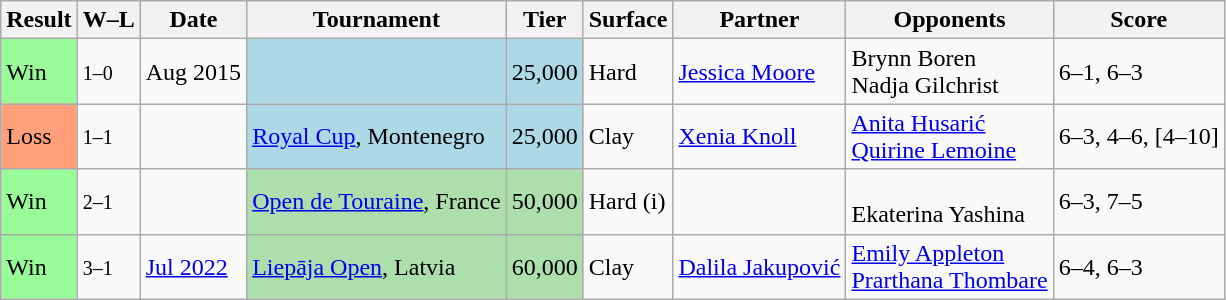<table class="sortable wikitable">
<tr>
<th>Result</th>
<th class="unsortable">W–L</th>
<th>Date</th>
<th>Tournament</th>
<th>Tier</th>
<th>Surface</th>
<th>Partner</th>
<th>Opponents</th>
<th class="unsortable">Score</th>
</tr>
<tr>
<td style="background:#98fb98;">Win</td>
<td><small>1–0</small></td>
<td>Aug 2015</td>
<td style="background:lightblue;"></td>
<td style="background:lightblue;">25,000</td>
<td>Hard</td>
<td> <a href='#'>Jessica Moore</a></td>
<td> Brynn Boren <br>  Nadja Gilchrist</td>
<td>6–1, 6–3</td>
</tr>
<tr>
<td style="background:#ffa07a;">Loss</td>
<td><small>1–1</small></td>
<td></td>
<td style="background:lightblue;"><a href='#'>Royal Cup</a>, Montenegro</td>
<td style="background:lightblue;">25,000</td>
<td>Clay</td>
<td> <a href='#'>Xenia Knoll</a></td>
<td> <a href='#'>Anita Husarić</a> <br>  <a href='#'>Quirine Lemoine</a></td>
<td>6–3, 4–6, [4–10]</td>
</tr>
<tr>
<td style="background:#98fb98;">Win</td>
<td><small>2–1</small></td>
<td><a href='#'></a></td>
<td style="background:#addfad;"><a href='#'>Open de Touraine</a>, France</td>
<td style="background:#addfad;">50,000</td>
<td>Hard (i)</td>
<td></td>
<td> <br>  Ekaterina Yashina</td>
<td>6–3, 7–5</td>
</tr>
<tr>
<td style="background:#98fb98;">Win</td>
<td><small>3–1</small></td>
<td><a href='#'>Jul 2022</a></td>
<td style="background:#addfad;"><a href='#'>Liepāja Open</a>, Latvia</td>
<td style="background:#addfad;">60,000</td>
<td>Clay</td>
<td> <a href='#'>Dalila Jakupović</a></td>
<td> <a href='#'>Emily Appleton</a> <br>  <a href='#'>Prarthana Thombare</a></td>
<td>6–4, 6–3</td>
</tr>
</table>
